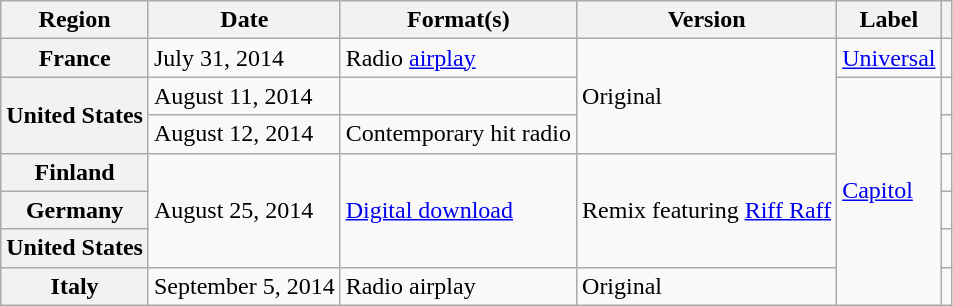<table class="wikitable plainrowheaders">
<tr>
<th scope="col">Region</th>
<th scope="col">Date</th>
<th scope="col">Format(s)</th>
<th scole="col">Version</th>
<th scope="col">Label</th>
<th scope="col"></th>
</tr>
<tr>
<th scope="row">France</th>
<td>July 31, 2014</td>
<td>Radio <a href='#'>airplay</a></td>
<td rowspan="3">Original</td>
<td><a href='#'>Universal</a></td>
<td style="text-align:center;"></td>
</tr>
<tr>
<th scope="row" rowspan="2">United States</th>
<td>August 11, 2014</td>
<td></td>
<td rowspan="6"><a href='#'>Capitol</a></td>
<td style="text-align:center;"></td>
</tr>
<tr>
<td>August 12, 2014</td>
<td>Contemporary hit radio</td>
<td style="text-align:center;"></td>
</tr>
<tr>
<th scope="row">Finland</th>
<td rowspan="3">August 25, 2014</td>
<td rowspan="3"><a href='#'>Digital download</a></td>
<td rowspan="3">Remix featuring <a href='#'>Riff Raff</a></td>
<td style="text-align:center;"></td>
</tr>
<tr>
<th scope="row">Germany</th>
<td style="text-align:center;"></td>
</tr>
<tr>
<th scope="row">United States</th>
<td style="text-align:center;"></td>
</tr>
<tr>
<th scope="row">Italy</th>
<td>September 5, 2014</td>
<td>Radio airplay</td>
<td>Original</td>
<td style="text-align:center;"></td>
</tr>
</table>
